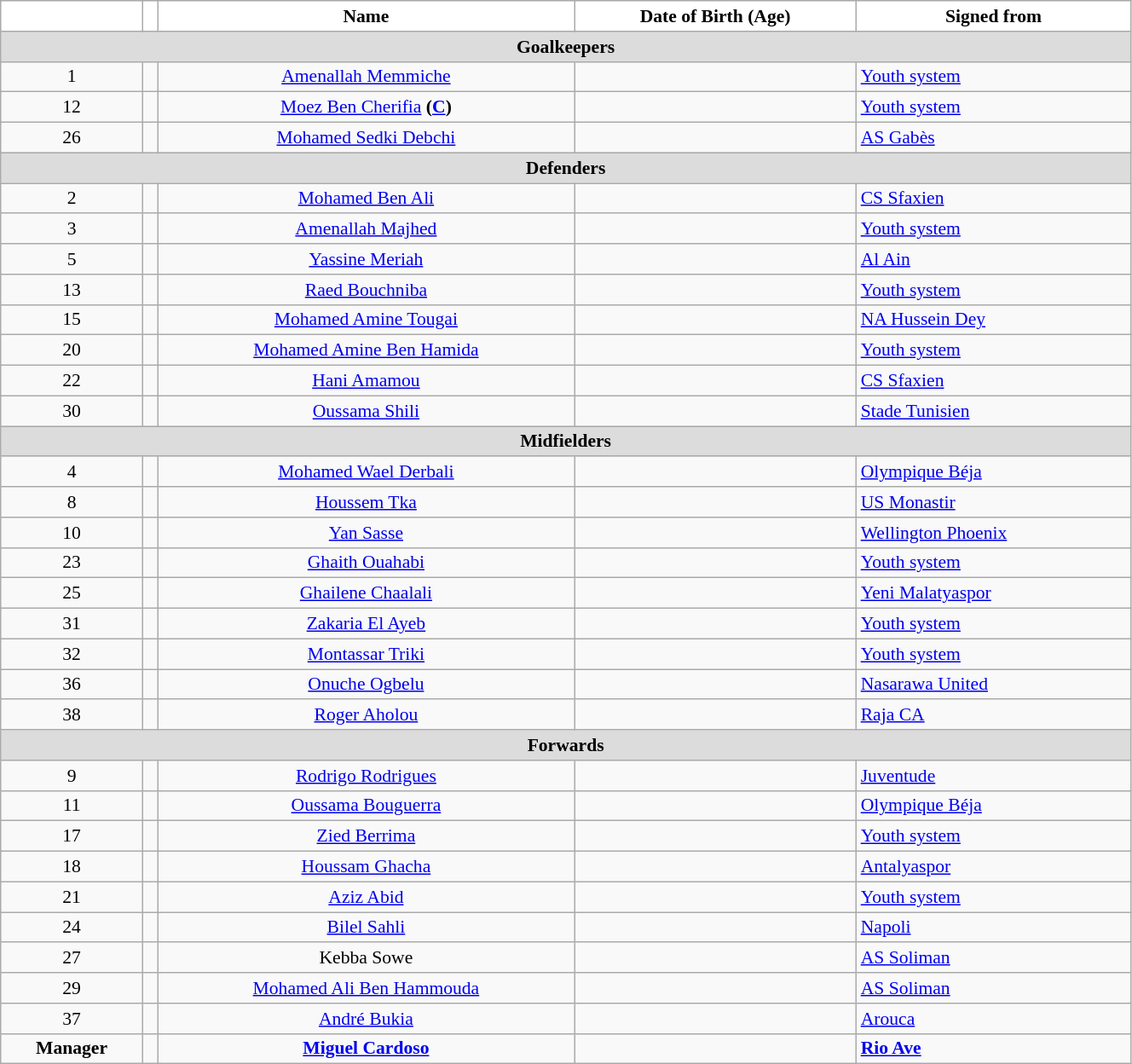<table class="wikitable" style="text-align:center; font-size:90%; width:70%">
<tr>
<th style="background:white; color:black; text-align:center;"></th>
<th style="background:white; color:black; text-align:center;"></th>
<th style="background:white; color:black; text-align:center;">Name</th>
<th style="background:white; color:black; text-align:center;">Date of Birth (Age)</th>
<th style="background:white; color:black; text-align:center;">Signed from</th>
</tr>
<tr>
<th colspan=5 style="background:#DCDCDC; text-align:center;">Goalkeepers</th>
</tr>
<tr>
<td>1</td>
<td></td>
<td><a href='#'>Amenallah Memmiche</a></td>
<td></td>
<td style="text-align:left"> <a href='#'>Youth system</a></td>
</tr>
<tr>
<td>12</td>
<td></td>
<td><a href='#'>Moez Ben Cherifia</a> <strong>(<a href='#'>C</a>)</strong></td>
<td></td>
<td style="text-align:left"> <a href='#'>Youth system</a></td>
</tr>
<tr>
<td>26</td>
<td></td>
<td><a href='#'>Mohamed Sedki Debchi</a></td>
<td></td>
<td style="text-align:left"> <a href='#'>AS Gabès</a></td>
</tr>
<tr>
<th colspan=5 style="background:#DCDCDC; text-align:center;">Defenders</th>
</tr>
<tr>
<td>2</td>
<td></td>
<td><a href='#'>Mohamed Ben Ali</a></td>
<td></td>
<td style="text-align:left"> <a href='#'>CS Sfaxien</a></td>
</tr>
<tr>
<td>3</td>
<td></td>
<td><a href='#'>Amenallah Majhed</a></td>
<td></td>
<td style="text-align:left"> <a href='#'>Youth system</a></td>
</tr>
<tr>
<td>5</td>
<td></td>
<td><a href='#'>Yassine Meriah</a></td>
<td></td>
<td style="text-align:left"> <a href='#'>Al Ain</a></td>
</tr>
<tr>
<td>13</td>
<td></td>
<td><a href='#'>Raed Bouchniba</a></td>
<td></td>
<td style="text-align:left"> <a href='#'>Youth system</a></td>
</tr>
<tr>
<td>15</td>
<td></td>
<td><a href='#'>Mohamed Amine Tougai</a></td>
<td></td>
<td style="text-align:left"> <a href='#'>NA Hussein Dey</a></td>
</tr>
<tr>
<td>20</td>
<td></td>
<td><a href='#'>Mohamed Amine Ben Hamida</a></td>
<td></td>
<td style="text-align:left"> <a href='#'>Youth system</a></td>
</tr>
<tr>
<td>22</td>
<td></td>
<td><a href='#'>Hani Amamou</a></td>
<td></td>
<td style="text-align:left"> <a href='#'>CS Sfaxien</a></td>
</tr>
<tr>
<td>30</td>
<td></td>
<td><a href='#'>Oussama Shili</a></td>
<td></td>
<td style="text-align:left"> <a href='#'>Stade Tunisien</a></td>
</tr>
<tr>
<th colspan=5 style="background:#DCDCDC; text-align:center;">Midfielders</th>
</tr>
<tr>
<td>4</td>
<td></td>
<td><a href='#'>Mohamed Wael Derbali</a></td>
<td></td>
<td style="text-align:left"> <a href='#'>Olympique Béja</a></td>
</tr>
<tr>
<td>8</td>
<td></td>
<td><a href='#'>Houssem Tka</a></td>
<td></td>
<td style="text-align:left"> <a href='#'>US Monastir</a></td>
</tr>
<tr>
<td>10</td>
<td></td>
<td><a href='#'>Yan Sasse</a></td>
<td></td>
<td style="text-align:left"> <a href='#'>Wellington Phoenix</a></td>
</tr>
<tr>
<td>23</td>
<td></td>
<td><a href='#'>Ghaith Ouahabi</a></td>
<td></td>
<td style="text-align:left"> <a href='#'>Youth system</a></td>
</tr>
<tr>
<td>25</td>
<td></td>
<td><a href='#'>Ghailene Chaalali</a></td>
<td></td>
<td style="text-align:left"> <a href='#'>Yeni Malatyaspor</a></td>
</tr>
<tr>
<td>31</td>
<td></td>
<td><a href='#'>Zakaria El Ayeb</a></td>
<td></td>
<td style="text-align:left"> <a href='#'>Youth system</a></td>
</tr>
<tr>
<td>32</td>
<td></td>
<td><a href='#'>Montassar Triki</a></td>
<td></td>
<td style="text-align:left"> <a href='#'>Youth system</a></td>
</tr>
<tr>
<td>36</td>
<td></td>
<td><a href='#'>Onuche Ogbelu</a></td>
<td></td>
<td style="text-align:left"> <a href='#'>Nasarawa United</a></td>
</tr>
<tr>
<td>38</td>
<td></td>
<td><a href='#'>Roger Aholou</a></td>
<td></td>
<td style="text-align:left"> <a href='#'>Raja CA</a></td>
</tr>
<tr>
<th colspan=5 style="background:#DCDCDC; text-align:center;">Forwards</th>
</tr>
<tr>
<td>9</td>
<td></td>
<td><a href='#'>Rodrigo Rodrigues</a></td>
<td></td>
<td style="text-align:left"> <a href='#'>Juventude</a></td>
</tr>
<tr>
<td>11</td>
<td></td>
<td><a href='#'>Oussama Bouguerra</a></td>
<td></td>
<td style="text-align:left"> <a href='#'>Olympique Béja</a></td>
</tr>
<tr>
<td>17</td>
<td></td>
<td><a href='#'>Zied Berrima</a></td>
<td></td>
<td style="text-align:left"> <a href='#'>Youth system</a></td>
</tr>
<tr>
<td>18</td>
<td></td>
<td><a href='#'>Houssam Ghacha</a></td>
<td></td>
<td style="text-align:left"> <a href='#'>Antalyaspor</a></td>
</tr>
<tr>
<td>21</td>
<td></td>
<td><a href='#'>Aziz Abid</a></td>
<td></td>
<td style="text-align:left"> <a href='#'>Youth system</a></td>
</tr>
<tr>
<td>24</td>
<td></td>
<td><a href='#'>Bilel Sahli</a></td>
<td></td>
<td style="text-align:left"> <a href='#'>Napoli</a></td>
</tr>
<tr>
<td>27</td>
<td></td>
<td>Kebba Sowe</td>
<td></td>
<td style="text-align:left"> <a href='#'>AS Soliman</a></td>
</tr>
<tr>
<td>29</td>
<td></td>
<td><a href='#'>Mohamed Ali Ben Hammouda</a></td>
<td></td>
<td style="text-align:left"> <a href='#'>AS Soliman</a></td>
</tr>
<tr>
<td>37</td>
<td></td>
<td><a href='#'>André Bukia</a></td>
<td></td>
<td style="text-align:left"> <a href='#'>Arouca</a></td>
</tr>
<tr>
<td><strong>Manager</strong></td>
<td></td>
<td><strong><a href='#'>Miguel Cardoso</a></strong></td>
<td><strong></strong></td>
<td style="text-align:left"> <strong><a href='#'>Rio Ave</a></strong></td>
</tr>
</table>
